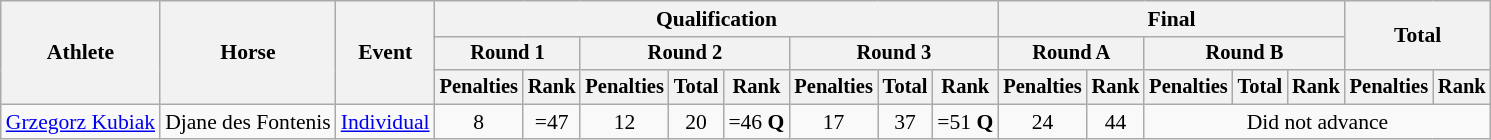<table class="wikitable" style="font-size:90%">
<tr>
<th rowspan="3">Athlete</th>
<th rowspan="3">Horse</th>
<th rowspan="3">Event</th>
<th colspan="8">Qualification</th>
<th colspan="5">Final</th>
<th rowspan=2 colspan="2">Total</th>
</tr>
<tr style="font-size:95%">
<th colspan="2">Round 1</th>
<th colspan="3">Round 2</th>
<th colspan="3">Round 3</th>
<th colspan="2">Round A</th>
<th colspan="3">Round B</th>
</tr>
<tr style="font-size:95%">
<th>Penalties</th>
<th>Rank</th>
<th>Penalties</th>
<th>Total</th>
<th>Rank</th>
<th>Penalties</th>
<th>Total</th>
<th>Rank</th>
<th>Penalties</th>
<th>Rank</th>
<th>Penalties</th>
<th>Total</th>
<th>Rank</th>
<th>Penalties</th>
<th>Rank</th>
</tr>
<tr align=center>
<td align=left><a href='#'>Grzegorz Kubiak</a></td>
<td align=left>Djane des Fontenis</td>
<td align=left><a href='#'>Individual</a></td>
<td>8</td>
<td>=47</td>
<td>12</td>
<td>20</td>
<td>=46 <strong>Q</strong></td>
<td>17</td>
<td>37</td>
<td>=51 <strong>Q</strong></td>
<td>24</td>
<td>44</td>
<td colspan=5>Did not advance</td>
</tr>
</table>
